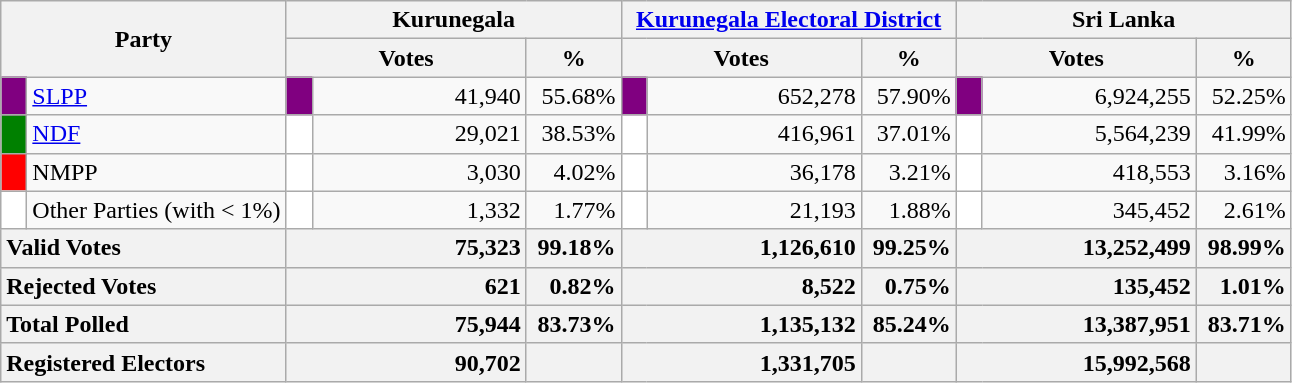<table class="wikitable">
<tr>
<th colspan="2" width="144px"rowspan="2">Party</th>
<th colspan="3" width="216px">Kurunegala</th>
<th colspan="3" width="216px"><a href='#'>Kurunegala Electoral District</a></th>
<th colspan="3" width="216px">Sri Lanka</th>
</tr>
<tr>
<th colspan="2" width="144px">Votes</th>
<th>%</th>
<th colspan="2" width="144px">Votes</th>
<th>%</th>
<th colspan="2" width="144px">Votes</th>
<th>%</th>
</tr>
<tr>
<td style="background-color:purple;" width="10px"></td>
<td style="text-align:left;"><a href='#'>SLPP</a></td>
<td style="background-color:purple;" width="10px"></td>
<td style="text-align:right;">41,940</td>
<td style="text-align:right;">55.68%</td>
<td style="background-color:purple;" width="10px"></td>
<td style="text-align:right;">652,278</td>
<td style="text-align:right;">57.90%</td>
<td style="background-color:purple;" width="10px"></td>
<td style="text-align:right;">6,924,255</td>
<td style="text-align:right;">52.25%</td>
</tr>
<tr>
<td style="background-color:green;" width="10px"></td>
<td style="text-align:left;"><a href='#'>NDF</a></td>
<td style="background-color:white;" width="10px"></td>
<td style="text-align:right;">29,021</td>
<td style="text-align:right;">38.53%</td>
<td style="background-color:white;" width="10px"></td>
<td style="text-align:right;">416,961</td>
<td style="text-align:right;">37.01%</td>
<td style="background-color:white;" width="10px"></td>
<td style="text-align:right;">5,564,239</td>
<td style="text-align:right;">41.99%</td>
</tr>
<tr>
<td style="background-color:red;" width="10px"></td>
<td style="text-align:left;">NMPP</td>
<td style="background-color:white;" width="10px"></td>
<td style="text-align:right;">3,030</td>
<td style="text-align:right;">4.02%</td>
<td style="background-color:white;" width="10px"></td>
<td style="text-align:right;">36,178</td>
<td style="text-align:right;">3.21%</td>
<td style="background-color:white;" width="10px"></td>
<td style="text-align:right;">418,553</td>
<td style="text-align:right;">3.16%</td>
</tr>
<tr>
<td style="background-color:white;" width="10px"></td>
<td style="text-align:left;">Other Parties (with < 1%)</td>
<td style="background-color:white;" width="10px"></td>
<td style="text-align:right;">1,332</td>
<td style="text-align:right;">1.77%</td>
<td style="background-color:white;" width="10px"></td>
<td style="text-align:right;">21,193</td>
<td style="text-align:right;">1.88%</td>
<td style="background-color:white;" width="10px"></td>
<td style="text-align:right;">345,452</td>
<td style="text-align:right;">2.61%</td>
</tr>
<tr>
<th colspan="2" width="144px"style="text-align:left;">Valid Votes</th>
<th style="text-align:right;"colspan="2" width="144px">75,323</th>
<th style="text-align:right;">99.18%</th>
<th style="text-align:right;"colspan="2" width="144px">1,126,610</th>
<th style="text-align:right;">99.25%</th>
<th style="text-align:right;"colspan="2" width="144px">13,252,499</th>
<th style="text-align:right;">98.99%</th>
</tr>
<tr>
<th colspan="2" width="144px"style="text-align:left;">Rejected Votes</th>
<th style="text-align:right;"colspan="2" width="144px">621</th>
<th style="text-align:right;">0.82%</th>
<th style="text-align:right;"colspan="2" width="144px">8,522</th>
<th style="text-align:right;">0.75%</th>
<th style="text-align:right;"colspan="2" width="144px">135,452</th>
<th style="text-align:right;">1.01%</th>
</tr>
<tr>
<th colspan="2" width="144px"style="text-align:left;">Total Polled</th>
<th style="text-align:right;"colspan="2" width="144px">75,944</th>
<th style="text-align:right;">83.73%</th>
<th style="text-align:right;"colspan="2" width="144px">1,135,132</th>
<th style="text-align:right;">85.24%</th>
<th style="text-align:right;"colspan="2" width="144px">13,387,951</th>
<th style="text-align:right;">83.71%</th>
</tr>
<tr>
<th colspan="2" width="144px"style="text-align:left;">Registered Electors</th>
<th style="text-align:right;"colspan="2" width="144px">90,702</th>
<th></th>
<th style="text-align:right;"colspan="2" width="144px">1,331,705</th>
<th></th>
<th style="text-align:right;"colspan="2" width="144px">15,992,568</th>
<th></th>
</tr>
</table>
